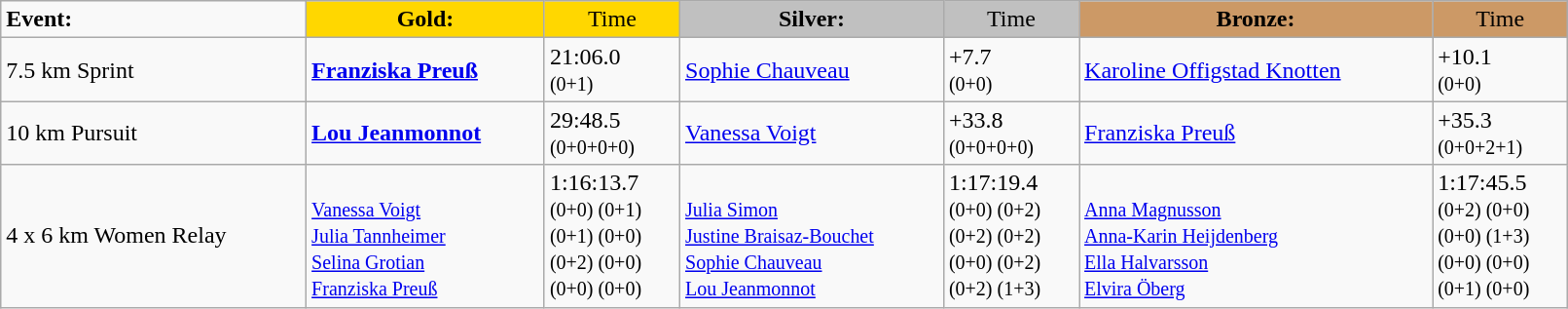<table class="wikitable" width=85%>
<tr>
<td><strong>Event:</strong></td>
<td style="text-align:center;background-color:gold;"><strong>Gold:</strong></td>
<td style="text-align:center;background-color:gold;">Time</td>
<td style="text-align:center;background-color:silver;"><strong>Silver:</strong></td>
<td style="text-align:center;background-color:silver;">Time</td>
<td style="text-align:center;background-color:#CC9966;"><strong>Bronze:</strong></td>
<td style="text-align:center;background-color:#CC9966;">Time</td>
</tr>
<tr>
<td>7.5 km Sprint</td>
<td><strong><a href='#'>Franziska Preuß</a></strong><br><small></small></td>
<td>21:06.0<br><small>(0+1)</small></td>
<td><a href='#'>Sophie Chauveau</a><br><small></small></td>
<td>+7.7<br><small>(0+0)</small></td>
<td><a href='#'>Karoline Offigstad Knotten</a><br><small></small></td>
<td>+10.1<br><small>(0+0)</small></td>
</tr>
<tr>
<td>10 km Pursuit</td>
<td><strong><a href='#'>Lou Jeanmonnot</a></strong><br><small></small></td>
<td>29:48.5<br><small>(0+0+0+0)</small></td>
<td><a href='#'>Vanessa Voigt</a><br><small></small></td>
<td>+33.8<br><small>(0+0+0+0)</small></td>
<td><a href='#'>Franziska Preuß</a><br><small></small></td>
<td>+35.3<br><small>(0+0+2+1)</small></td>
</tr>
<tr>
<td>4 x 6 km Women Relay</td>
<td><strong></strong><br><small><a href='#'>Vanessa Voigt</a><br><a href='#'>Julia Tannheimer</a><br><a href='#'>Selina Grotian</a><br><a href='#'>Franziska Preuß</a></small></td>
<td>1:16:13.7<br><small>(0+0) (0+1)<br>(0+1) (0+0)<br>(0+2) (0+0)<br>(0+0) (0+0)</small></td>
<td><br><small><a href='#'>Julia Simon</a><br><a href='#'>Justine Braisaz-Bouchet</a><br><a href='#'>Sophie Chauveau</a><br><a href='#'>Lou Jeanmonnot</a></small></td>
<td>1:17:19.4<br><small>(0+0) (0+2)<br>(0+2) (0+2)<br>(0+0) (0+2)<br>(0+2) (1+3)</small></td>
<td><br><small><a href='#'>Anna Magnusson</a><br><a href='#'>Anna-Karin Heijdenberg</a><br><a href='#'>Ella Halvarsson</a><br><a href='#'>Elvira Öberg</a></small></td>
<td>1:17:45.5<br><small>(0+2) (0+0)<br>(0+0) (1+3)<br>(0+0) (0+0)<br>(0+1) (0+0)</small></td>
</tr>
</table>
